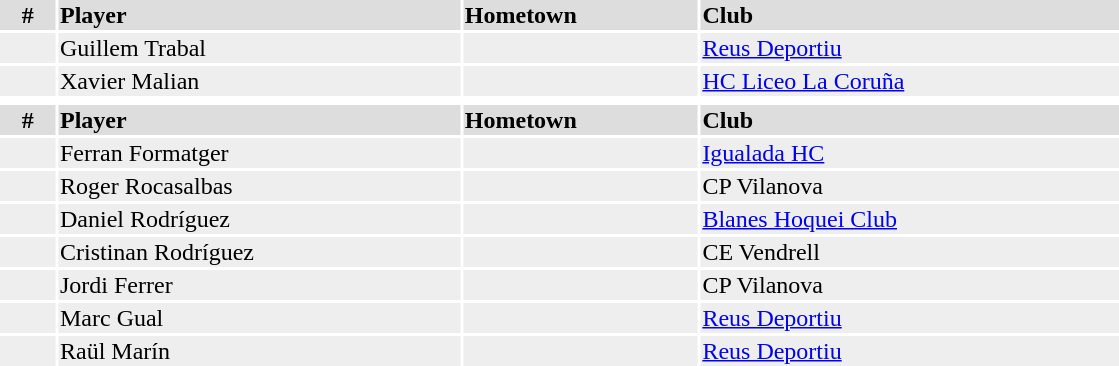<table width=750>
<tr>
<th colspan=9></th>
</tr>
<tr bgcolor="#dddddd">
<th width=5%>#</th>
<td align=left!!width=35%><strong>Player</strong></td>
<td align=center!!width=20%><strong>Hometown</strong></td>
<td align=center!!width=35%><strong>Club</strong></td>
</tr>
<tr bgcolor="#eeeeee">
<td align=center></td>
<td>Guillem Trabal</td>
<td></td>
<td><a href='#'>Reus Deportiu</a></td>
</tr>
<tr bgcolor="#eeeeee">
<td align=center></td>
<td>Xavier Malian</td>
<td></td>
<td><a href='#'>HC Liceo La Coruña</a></td>
</tr>
<tr>
<th colspan=9></th>
</tr>
<tr bgcolor="#dddddd">
<th width=5%>#</th>
<td align=left!!width=35%><strong>Player</strong></td>
<td align=center!!width=20%><strong>Hometown</strong></td>
<td align=center!!width=35%><strong>Club</strong></td>
</tr>
<tr bgcolor="#eeeeee">
<td align=center></td>
<td>Ferran Formatger</td>
<td></td>
<td><a href='#'>Igualada HC</a></td>
</tr>
<tr bgcolor="#eeeeee">
<td align=center></td>
<td>Roger Rocasalbas</td>
<td></td>
<td>CP Vilanova</td>
</tr>
<tr bgcolor="#eeeeee">
<td align=center></td>
<td>Daniel Rodríguez</td>
<td></td>
<td><a href='#'>Blanes Hoquei Club</a></td>
</tr>
<tr bgcolor="#eeeeee">
<td align=center></td>
<td>Cristinan Rodríguez</td>
<td></td>
<td>CE Vendrell</td>
</tr>
<tr bgcolor="#eeeeee">
<td align=center></td>
<td>Jordi Ferrer</td>
<td></td>
<td>CP Vilanova</td>
</tr>
<tr bgcolor="#eeeeee">
<td align=center></td>
<td>Marc Gual</td>
<td></td>
<td><a href='#'>Reus Deportiu</a></td>
</tr>
<tr bgcolor="#eeeeee">
<td align=center></td>
<td>Raül Marín</td>
<td></td>
<td><a href='#'>Reus Deportiu</a></td>
</tr>
</table>
